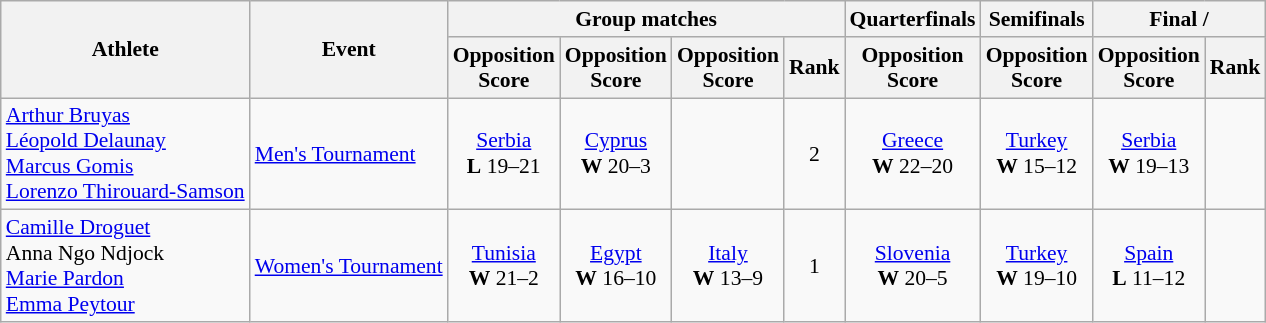<table class=wikitable style="font-size:90%">
<tr>
<th rowspan="2">Athlete</th>
<th rowspan="2">Event</th>
<th colspan="4">Group matches</th>
<th>Quarterfinals</th>
<th>Semifinals</th>
<th colspan=2>Final / </th>
</tr>
<tr>
<th>Opposition<br>Score</th>
<th>Opposition<br>Score</th>
<th>Opposition<br>Score</th>
<th>Rank</th>
<th>Opposition<br>Score</th>
<th>Opposition<br>Score</th>
<th>Opposition<br>Score</th>
<th>Rank</th>
</tr>
<tr align=center>
<td align=left><a href='#'>Arthur Bruyas</a><br><a href='#'>Léopold Delaunay</a><br><a href='#'>Marcus Gomis</a><br><a href='#'>Lorenzo Thirouard-Samson</a></td>
<td align=left><a href='#'>Men's Tournament</a></td>
<td> <a href='#'>Serbia</a><br><strong>L</strong> 19–21</td>
<td> <a href='#'>Cyprus</a><br><strong>W</strong> 20–3</td>
<td></td>
<td>2</td>
<td> <a href='#'>Greece</a><br><strong>W</strong> 22–20</td>
<td> <a href='#'>Turkey</a><br><strong>W</strong> 15–12</td>
<td> <a href='#'>Serbia</a><br><strong>W</strong> 19–13</td>
<td></td>
</tr>
<tr align=center>
<td align=left><a href='#'>Camille Droguet</a><br>Anna Ngo Ndjock<br><a href='#'>Marie Pardon</a><br><a href='#'>Emma Peytour</a></td>
<td align=left><a href='#'>Women's Tournament</a></td>
<td> <a href='#'>Tunisia</a><br><strong>W</strong> 21–2</td>
<td> <a href='#'>Egypt</a><br><strong>W</strong> 16–10</td>
<td> <a href='#'>Italy</a><br><strong>W</strong> 13–9</td>
<td>1</td>
<td> <a href='#'>Slovenia</a><br><strong>W</strong> 20–5</td>
<td> <a href='#'>Turkey</a><br><strong>W</strong> 19–10</td>
<td> <a href='#'>Spain</a><br><strong>L</strong> 11–12</td>
<td></td>
</tr>
</table>
